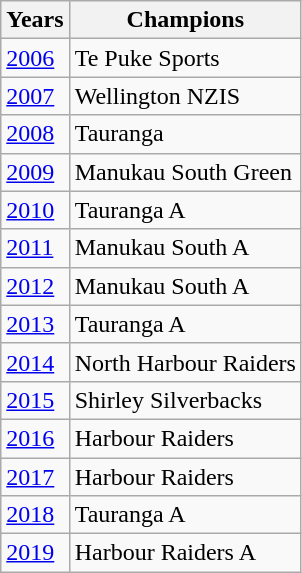<table class="wikitable" style="display:inline-table;">
<tr>
<th>Years</th>
<th>Champions</th>
</tr>
<tr>
<td><a href='#'>2006</a></td>
<td>Te Puke Sports</td>
</tr>
<tr>
<td><a href='#'>2007</a></td>
<td>Wellington NZIS</td>
</tr>
<tr>
<td><a href='#'>2008</a></td>
<td>Tauranga</td>
</tr>
<tr>
<td><a href='#'>2009</a></td>
<td>Manukau South Green</td>
</tr>
<tr>
<td><a href='#'>2010</a></td>
<td>Tauranga A</td>
</tr>
<tr>
<td><a href='#'>2011</a></td>
<td>Manukau South A</td>
</tr>
<tr>
<td><a href='#'>2012</a></td>
<td>Manukau South A</td>
</tr>
<tr>
<td><a href='#'>2013</a></td>
<td>Tauranga  A</td>
</tr>
<tr>
<td><a href='#'>2014</a></td>
<td>North Harbour Raiders</td>
</tr>
<tr>
<td><a href='#'>2015</a></td>
<td>Shirley Silverbacks</td>
</tr>
<tr>
<td><a href='#'>2016</a></td>
<td>Harbour Raiders</td>
</tr>
<tr>
<td><a href='#'>2017</a></td>
<td>Harbour Raiders</td>
</tr>
<tr>
<td><a href='#'>2018</a></td>
<td>Tauranga A</td>
</tr>
<tr>
<td><a href='#'>2019</a></td>
<td>Harbour Raiders A</td>
</tr>
</table>
